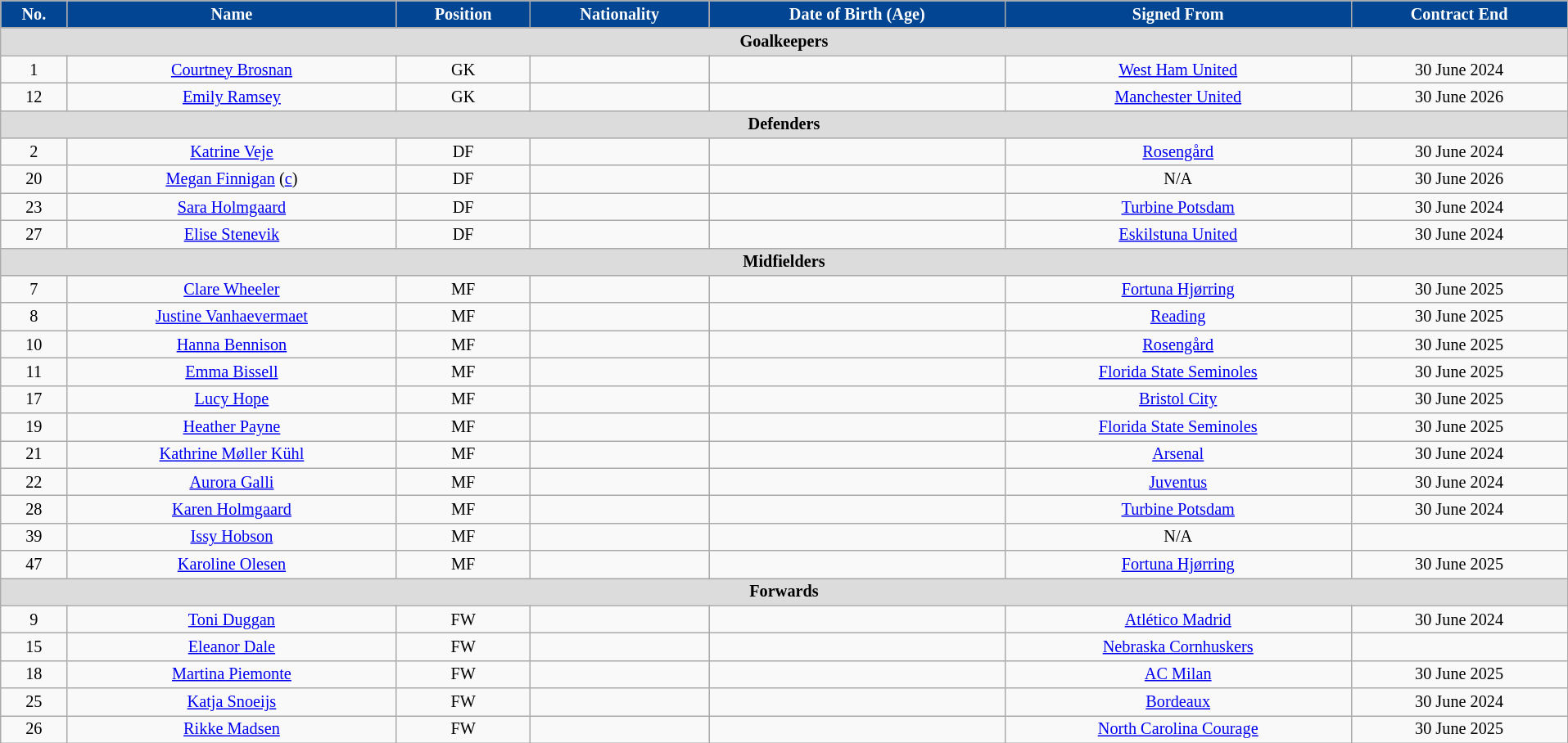<table class="wikitable" style="text-align:center; font-size:84.5%; width:101%;">
<tr>
<th style="color:white; background:#014593; text-align:center;">No.</th>
<th style="color:white; background:#014593; text-align:center;">Name</th>
<th style="color:white; background:#014593; text-align:center;">Position</th>
<th style="color:white; background:#014593; text-align:center;">Nationality</th>
<th style="color:white; background:#014593; text-align:center;">Date of Birth (Age)</th>
<th style="color:white; background:#014593; text-align:center;">Signed From</th>
<th style="color:white; background:#014593; text-align:center;">Contract End</th>
</tr>
<tr>
<th colspan="14" style="background:#dcdcdc; tepxt-align:center;">Goalkeepers</th>
</tr>
<tr>
<td>1</td>
<td><a href='#'>Courtney Brosnan</a></td>
<td>GK</td>
<td></td>
<td></td>
<td><a href='#'>West Ham United</a></td>
<td>30 June 2024</td>
</tr>
<tr>
<td>12</td>
<td><a href='#'>Emily Ramsey</a></td>
<td>GK</td>
<td></td>
<td></td>
<td><a href='#'>Manchester United</a></td>
<td>30 June 2026</td>
</tr>
<tr>
<th colspan="14" style="background:#dcdcdc; tepxt-align:center;">Defenders</th>
</tr>
<tr>
<td>2</td>
<td><a href='#'>Katrine Veje</a></td>
<td>DF</td>
<td></td>
<td></td>
<td><a href='#'>Rosengård</a></td>
<td>30 June 2024</td>
</tr>
<tr>
<td>20</td>
<td><a href='#'>Megan Finnigan</a> (<a href='#'>c</a>)</td>
<td>DF</td>
<td></td>
<td></td>
<td>N/A</td>
<td>30 June 2026</td>
</tr>
<tr>
<td>23</td>
<td><a href='#'>Sara Holmgaard</a></td>
<td>DF</td>
<td></td>
<td></td>
<td><a href='#'>Turbine Potsdam</a></td>
<td>30 June 2024</td>
</tr>
<tr>
<td>27</td>
<td><a href='#'>Elise Stenevik</a></td>
<td>DF</td>
<td></td>
<td></td>
<td><a href='#'>Eskilstuna United</a></td>
<td>30 June 2024</td>
</tr>
<tr>
<th colspan="14" style="background:#dcdcdc; tepxt-align:center;">Midfielders</th>
</tr>
<tr>
<td>7</td>
<td><a href='#'>Clare Wheeler</a></td>
<td>MF</td>
<td></td>
<td></td>
<td><a href='#'>Fortuna Hjørring</a></td>
<td>30 June 2025</td>
</tr>
<tr>
<td>8</td>
<td><a href='#'>Justine Vanhaevermaet</a></td>
<td>MF</td>
<td></td>
<td></td>
<td><a href='#'>Reading</a></td>
<td>30 June 2025</td>
</tr>
<tr>
<td>10</td>
<td><a href='#'>Hanna Bennison</a></td>
<td>MF</td>
<td></td>
<td></td>
<td><a href='#'>Rosengård</a></td>
<td>30 June 2025</td>
</tr>
<tr>
<td>11</td>
<td><a href='#'>Emma Bissell</a></td>
<td>MF</td>
<td></td>
<td></td>
<td><a href='#'>Florida State Seminoles</a></td>
<td>30 June 2025</td>
</tr>
<tr>
<td>17</td>
<td><a href='#'>Lucy Hope</a></td>
<td>MF</td>
<td></td>
<td></td>
<td><a href='#'>Bristol City</a></td>
<td>30 June 2025</td>
</tr>
<tr>
<td>19</td>
<td><a href='#'>Heather Payne</a></td>
<td>MF</td>
<td></td>
<td></td>
<td><a href='#'>Florida State Seminoles</a></td>
<td>30 June 2025</td>
</tr>
<tr>
<td>21</td>
<td><a href='#'>Kathrine Møller Kühl</a></td>
<td>MF</td>
<td></td>
<td></td>
<td><a href='#'>Arsenal</a></td>
<td>30 June 2024</td>
</tr>
<tr>
<td>22</td>
<td><a href='#'>Aurora Galli</a></td>
<td>MF</td>
<td></td>
<td></td>
<td><a href='#'>Juventus</a></td>
<td>30 June 2024</td>
</tr>
<tr>
<td>28</td>
<td><a href='#'>Karen Holmgaard</a></td>
<td>MF</td>
<td></td>
<td></td>
<td><a href='#'>Turbine Potsdam</a></td>
<td>30 June 2024</td>
</tr>
<tr>
<td>39</td>
<td><a href='#'>Issy Hobson</a></td>
<td>MF</td>
<td></td>
<td></td>
<td>N/A</td>
<td></td>
</tr>
<tr>
<td>47</td>
<td><a href='#'>Karoline Olesen</a></td>
<td>MF</td>
<td></td>
<td></td>
<td><a href='#'>Fortuna Hjørring</a></td>
<td>30 June 2025</td>
</tr>
<tr>
<th colspan="14" style="background:#dcdcdc; tepxt-align:center;">Forwards</th>
</tr>
<tr>
<td>9</td>
<td><a href='#'>Toni Duggan</a></td>
<td>FW</td>
<td></td>
<td></td>
<td><a href='#'>Atlético Madrid</a></td>
<td>30 June 2024</td>
</tr>
<tr>
<td>15</td>
<td><a href='#'>Eleanor Dale</a></td>
<td>FW</td>
<td></td>
<td></td>
<td><a href='#'>Nebraska Cornhuskers</a></td>
<td></td>
</tr>
<tr>
<td>18</td>
<td><a href='#'>Martina Piemonte</a></td>
<td>FW</td>
<td></td>
<td></td>
<td><a href='#'>AC Milan</a></td>
<td>30 June 2025</td>
</tr>
<tr>
<td>25</td>
<td><a href='#'>Katja Snoeijs</a></td>
<td>FW</td>
<td></td>
<td></td>
<td><a href='#'>Bordeaux</a></td>
<td>30 June 2024</td>
</tr>
<tr>
<td>26</td>
<td><a href='#'>Rikke Madsen</a></td>
<td>FW</td>
<td></td>
<td></td>
<td><a href='#'>North Carolina Courage</a></td>
<td>30 June 2025</td>
</tr>
</table>
